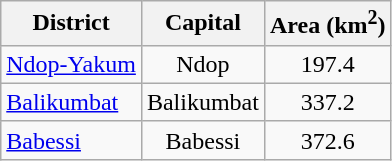<table class="wikitable sortable">
<tr>
<th align="left">District</th>
<th>Capital</th>
<th>Area (km<sup>2</sup>)</th>
</tr>
<tr>
<td align="left"><a href='#'>Ndop-Yakum</a></td>
<td align="center">Ndop</td>
<td align="center">197.4</td>
</tr>
<tr>
<td align="left"><a href='#'>Balikumbat</a></td>
<td align="center">Balikumbat</td>
<td align="center">337.2</td>
</tr>
<tr>
<td align="left"><a href='#'>Babessi</a></td>
<td align="center">Babessi</td>
<td align="center">372.6</td>
</tr>
</table>
